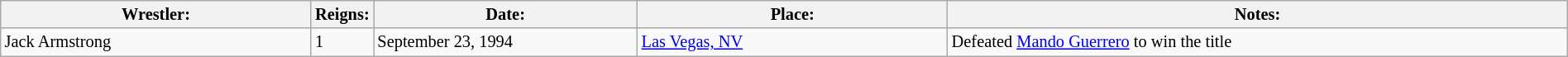<table class="sortable wikitable" style="font-size:85%; text-align:left; width:100%;">
<tr>
<th width=20%>Wrestler:</th>
<th width=3%>Reigns:</th>
<th width=17%>Date:</th>
<th width=20%>Place:</th>
<th width=40%>Notes:</th>
</tr>
<tr>
<td>Jack Armstrong</td>
<td>1</td>
<td>September 23, 1994</td>
<td><a href='#'>Las Vegas, NV</a></td>
<td>Defeated <a href='#'>Mando Guerrero</a> to win the title</td>
</tr>
</table>
